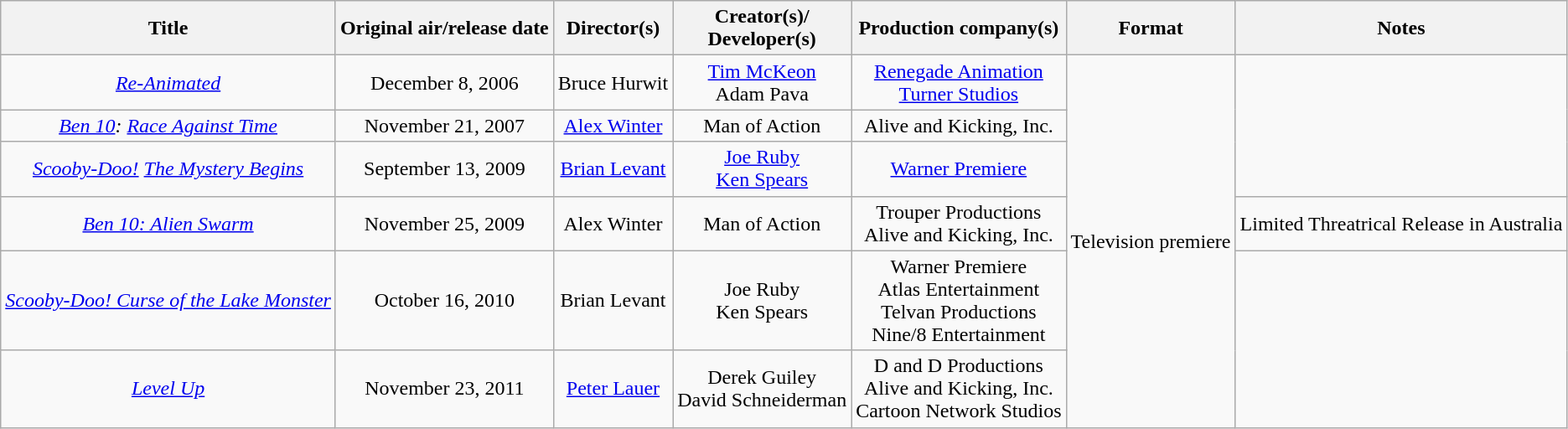<table class="wikitable sortable" style="text-align: center">
<tr>
<th>Title</th>
<th>Original air/release date</th>
<th>Director(s)</th>
<th>Creator(s)/<br>Developer(s)</th>
<th>Production company(s)</th>
<th>Format</th>
<th>Notes</th>
</tr>
<tr>
<td><em><a href='#'>Re-Animated</a></em></td>
<td>December 8, 2006</td>
<td>Bruce Hurwit</td>
<td><a href='#'>Tim McKeon</a><br>Adam Pava</td>
<td><a href='#'>Renegade Animation</a><br><a href='#'>Turner Studios</a></td>
<td rowspan=6>Television premiere</td>
</tr>
<tr>
<td><em><a href='#'>Ben 10</a>: <a href='#'>Race Against Time</a></em></td>
<td>November 21, 2007</td>
<td><a href='#'>Alex Winter</a></td>
<td>Man of Action</td>
<td>Alive and Kicking, Inc.</td>
</tr>
<tr>
<td><em><a href='#'>Scooby-Doo!</a> <a href='#'>The Mystery Begins</a></em></td>
<td>September 13, 2009</td>
<td><a href='#'>Brian Levant</a></td>
<td><a href='#'>Joe Ruby</a><br><a href='#'>Ken Spears</a></td>
<td><a href='#'>Warner Premiere</a></td>
</tr>
<tr>
<td><em><a href='#'>Ben 10: Alien Swarm</a></em></td>
<td>November 25, 2009</td>
<td>Alex Winter</td>
<td>Man of Action</td>
<td>Trouper Productions<br>Alive and Kicking, Inc.</td>
<td>Limited Threatrical Release in Australia</td>
</tr>
<tr>
<td><em><a href='#'>Scooby-Doo! Curse of the Lake Monster</a></em></td>
<td>October 16, 2010</td>
<td>Brian Levant</td>
<td>Joe Ruby<br>Ken Spears</td>
<td>Warner Premiere<br>Atlas Entertainment<br>Telvan Productions<br>Nine/8 Entertainment</td>
</tr>
<tr>
<td><em><a href='#'>Level Up</a></em></td>
<td>November 23, 2011</td>
<td><a href='#'>Peter Lauer</a></td>
<td>Derek Guiley<br>David Schneiderman</td>
<td>D and D Productions<br>Alive and Kicking, Inc.<br>Cartoon Network Studios</td>
</tr>
</table>
